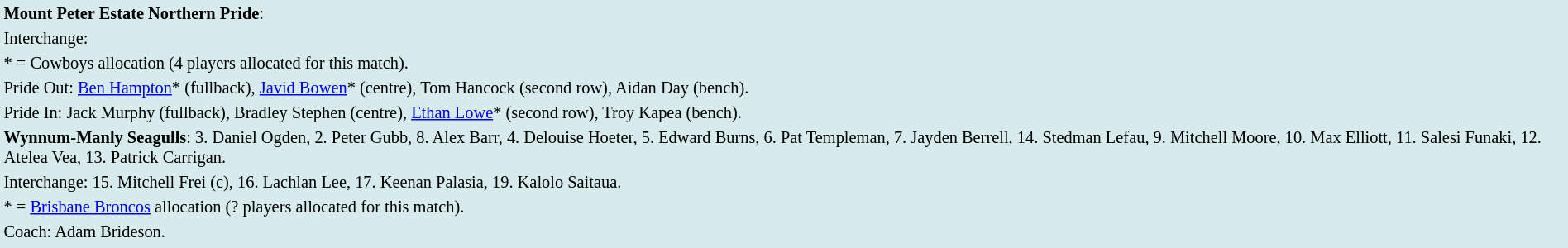<table style="background:#d7ebed; font-size:85%; width:100%;">
<tr>
<td><strong>Mount Peter Estate Northern Pride</strong>:             </td>
</tr>
<tr>
<td>Interchange:    </td>
</tr>
<tr>
<td>* = Cowboys allocation (4 players allocated for this match).</td>
</tr>
<tr>
<td>Pride Out: <a href='#'>Ben Hampton</a>* (fullback), <a href='#'>Javid Bowen</a>* (centre), Tom Hancock (second row), Aidan Day (bench).</td>
</tr>
<tr>
<td>Pride In: Jack Murphy (fullback), Bradley Stephen (centre), <a href='#'>Ethan Lowe</a>* (second row), Troy Kapea (bench).</td>
</tr>
<tr>
<td><strong>Wynnum-Manly Seagulls</strong>: 3. Daniel Ogden, 2. Peter Gubb, 8. Alex Barr, 4. Delouise Hoeter, 5. Edward Burns, 6. Pat Templeman, 7. Jayden Berrell, 14. Stedman Lefau, 9. Mitchell Moore, 10. Max Elliott, 11. Salesi Funaki, 12. Atelea Vea, 13. Patrick Carrigan.</td>
</tr>
<tr>
<td>Interchange: 15. Mitchell Frei (c), 16. Lachlan Lee, 17. Keenan Palasia, 19. Kalolo Saitaua.</td>
</tr>
<tr>
<td>* = <a href='#'>Brisbane Broncos</a> allocation (? players allocated for this match).</td>
</tr>
<tr>
<td>Coach: Adam Brideson.</td>
</tr>
<tr>
</tr>
</table>
